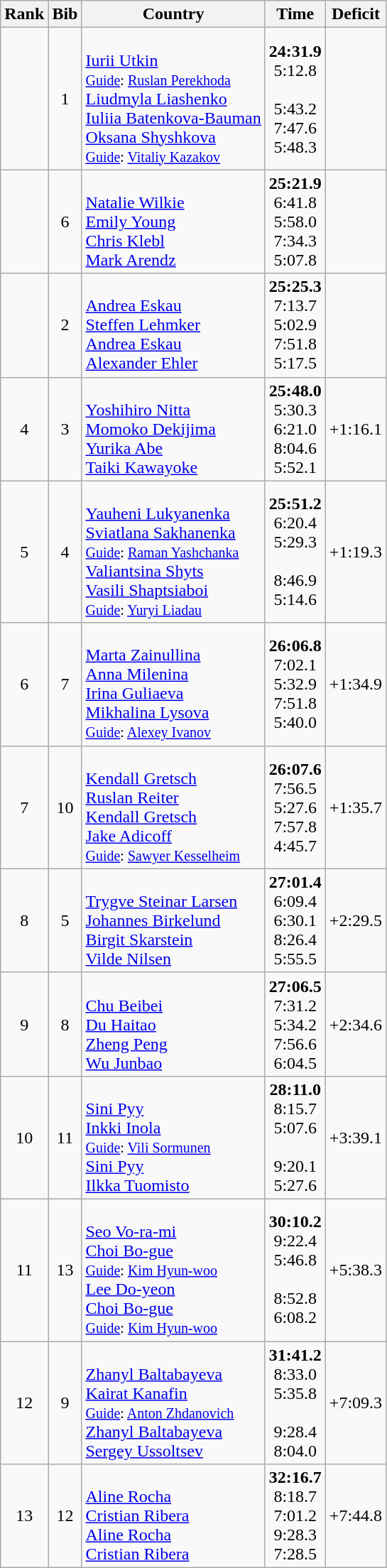<table class="wikitable sortable" style="text-align:center">
<tr>
<th>Rank</th>
<th>Bib</th>
<th>Country</th>
<th>Time</th>
<th>Deficit</th>
</tr>
<tr>
<td></td>
<td>1</td>
<td align=left><br><a href='#'>Iurii Utkin</a><br><small><a href='#'>Guide</a>: <a href='#'>Ruslan Perekhoda</a></small><br><a href='#'>Liudmyla Liashenko</a><br><a href='#'>Iuliia Batenkova-Bauman</a><br><a href='#'>Oksana Shyshkova</a><br><small><a href='#'>Guide</a>: <a href='#'>Vitaliy Kazakov</a></small></td>
<td><strong>24:31.9</strong><br>5:12.8<br><br>5:43.2<br>7:47.6<br>5:48.3<br></td>
<td></td>
</tr>
<tr>
<td></td>
<td>6</td>
<td align=left><br><a href='#'>Natalie Wilkie</a><br><a href='#'>Emily Young</a><br><a href='#'>Chris Klebl</a><br><a href='#'>Mark Arendz</a></td>
<td><strong>25:21.9</strong><br>6:41.8<br>5:58.0<br>7:34.3<br>5:07.8</td>
<td></td>
</tr>
<tr>
<td></td>
<td>2</td>
<td align=left><br><a href='#'>Andrea Eskau</a><br><a href='#'>Steffen Lehmker</a><br><a href='#'>Andrea Eskau</a><br><a href='#'>Alexander Ehler</a></td>
<td><strong>25:25.3</strong><br>7:13.7<br>5:02.9<br>7:51.8<br>5:17.5</td>
<td></td>
</tr>
<tr>
<td>4</td>
<td>3</td>
<td align=left><br><a href='#'>Yoshihiro Nitta</a><br><a href='#'>Momoko Dekijima</a><br><a href='#'>Yurika Abe</a><br><a href='#'>Taiki Kawayoke</a></td>
<td><strong>25:48.0</strong><br>5:30.3<br>6:21.0<br>8:04.6<br>5:52.1</td>
<td>+1:16.1</td>
</tr>
<tr>
<td>5</td>
<td>4</td>
<td align=left><br><a href='#'>Yauheni Lukyanenka</a><br><a href='#'>Sviatlana Sakhanenka</a><br><small><a href='#'>Guide</a>: <a href='#'>Raman Yashchanka</a></small><br><a href='#'>Valiantsina Shyts</a><br><a href='#'>Vasili Shaptsiaboi</a><br><small><a href='#'>Guide</a>: <a href='#'>Yuryi Liadau</a></small></td>
<td><strong>25:51.2</strong><br>6:20.4<br>5:29.3<br><br>8:46.9<br>5:14.6<br></td>
<td>+1:19.3</td>
</tr>
<tr>
<td>6</td>
<td>7</td>
<td align=left><br><a href='#'>Marta Zainullina</a><br><a href='#'>Anna Milenina</a><br><a href='#'>Irina Guliaeva</a><br><a href='#'>Mikhalina Lysova</a><br><small><a href='#'>Guide</a>: <a href='#'>Alexey Ivanov</a></small></td>
<td><strong>26:06.8</strong><br>7:02.1<br>5:32.9<br>7:51.8<br>5:40.0<br></td>
<td>+1:34.9</td>
</tr>
<tr>
<td>7</td>
<td>10</td>
<td align=left><br><a href='#'>Kendall Gretsch</a><br><a href='#'>Ruslan Reiter</a><br><a href='#'>Kendall Gretsch</a><br><a href='#'>Jake Adicoff</a><br><small><a href='#'>Guide</a>: <a href='#'>Sawyer Kesselheim</a></small></td>
<td><strong>26:07.6</strong><br>7:56.5<br>5:27.6<br>7:57.8<br>4:45.7<br></td>
<td>+1:35.7</td>
</tr>
<tr>
<td>8</td>
<td>5</td>
<td align=left><br><a href='#'>Trygve Steinar Larsen</a><br><a href='#'>Johannes Birkelund</a><br><a href='#'>Birgit Skarstein</a><br><a href='#'>Vilde Nilsen</a></td>
<td><strong>27:01.4</strong><br>6:09.4<br>6:30.1<br>8:26.4<br>5:55.5</td>
<td>+2:29.5</td>
</tr>
<tr>
<td>9</td>
<td>8</td>
<td align=left><br><a href='#'>Chu Beibei</a><br><a href='#'>Du Haitao</a><br><a href='#'>Zheng Peng</a><br><a href='#'>Wu Junbao</a></td>
<td><strong>27:06.5</strong><br>7:31.2<br>5:34.2<br>7:56.6<br>6:04.5</td>
<td>+2:34.6</td>
</tr>
<tr>
<td>10</td>
<td>11</td>
<td align=left><br><a href='#'>Sini Pyy</a><br><a href='#'>Inkki Inola</a><br><small><a href='#'>Guide</a>: <a href='#'>Vili Sormunen</a></small><br><a href='#'>Sini Pyy</a><br><a href='#'>Ilkka Tuomisto</a></td>
<td><strong>28:11.0</strong><br>8:15.7<br>5:07.6<br><br>9:20.1<br>5:27.6</td>
<td>+3:39.1</td>
</tr>
<tr>
<td>11</td>
<td>13</td>
<td align=left><br><a href='#'>Seo Vo-ra-mi</a><br><a href='#'>Choi Bo-gue</a><br><small><a href='#'>Guide</a>: <a href='#'>Kim Hyun-woo</a></small><br><a href='#'>Lee Do-yeon</a><br><a href='#'>Choi Bo-gue</a><br><small><a href='#'>Guide</a>: <a href='#'>Kim Hyun-woo</a></small></td>
<td><strong>30:10.2</strong><br>9:22.4<br>5:46.8<br><br>8:52.8<br>6:08.2<br></td>
<td>+5:38.3</td>
</tr>
<tr>
<td>12</td>
<td>9</td>
<td align=left><br><a href='#'>Zhanyl Baltabayeva</a><br><a href='#'>Kairat Kanafin</a><br><small><a href='#'>Guide</a>: <a href='#'>Anton Zhdanovich</a></small><br><a href='#'>Zhanyl Baltabayeva</a><br><a href='#'>Sergey Ussoltsev</a></td>
<td><strong>31:41.2</strong><br>8:33.0<br>5:35.8<br><br>9:28.4<br>8:04.0</td>
<td>+7:09.3</td>
</tr>
<tr>
<td>13</td>
<td>12</td>
<td align=left><br><a href='#'>Aline Rocha</a><br><a href='#'>Cristian Ribera</a><br><a href='#'>Aline Rocha</a><br><a href='#'>Cristian Ribera</a></td>
<td><strong>32:16.7</strong><br>8:18.7<br>7:01.2<br>9:28.3<br>7:28.5</td>
<td>+7:44.8</td>
</tr>
</table>
